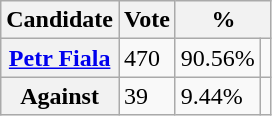<table class="wikitable">
<tr>
<th>Candidate</th>
<th>Vote</th>
<th colspan=2>%</th>
</tr>
<tr>
<th><a href='#'>Petr Fiala</a></th>
<td>470</td>
<td>90.56%</td>
<td></td>
</tr>
<tr>
<th>Against</th>
<td>39</td>
<td>9.44%</td>
<td></td>
</tr>
</table>
